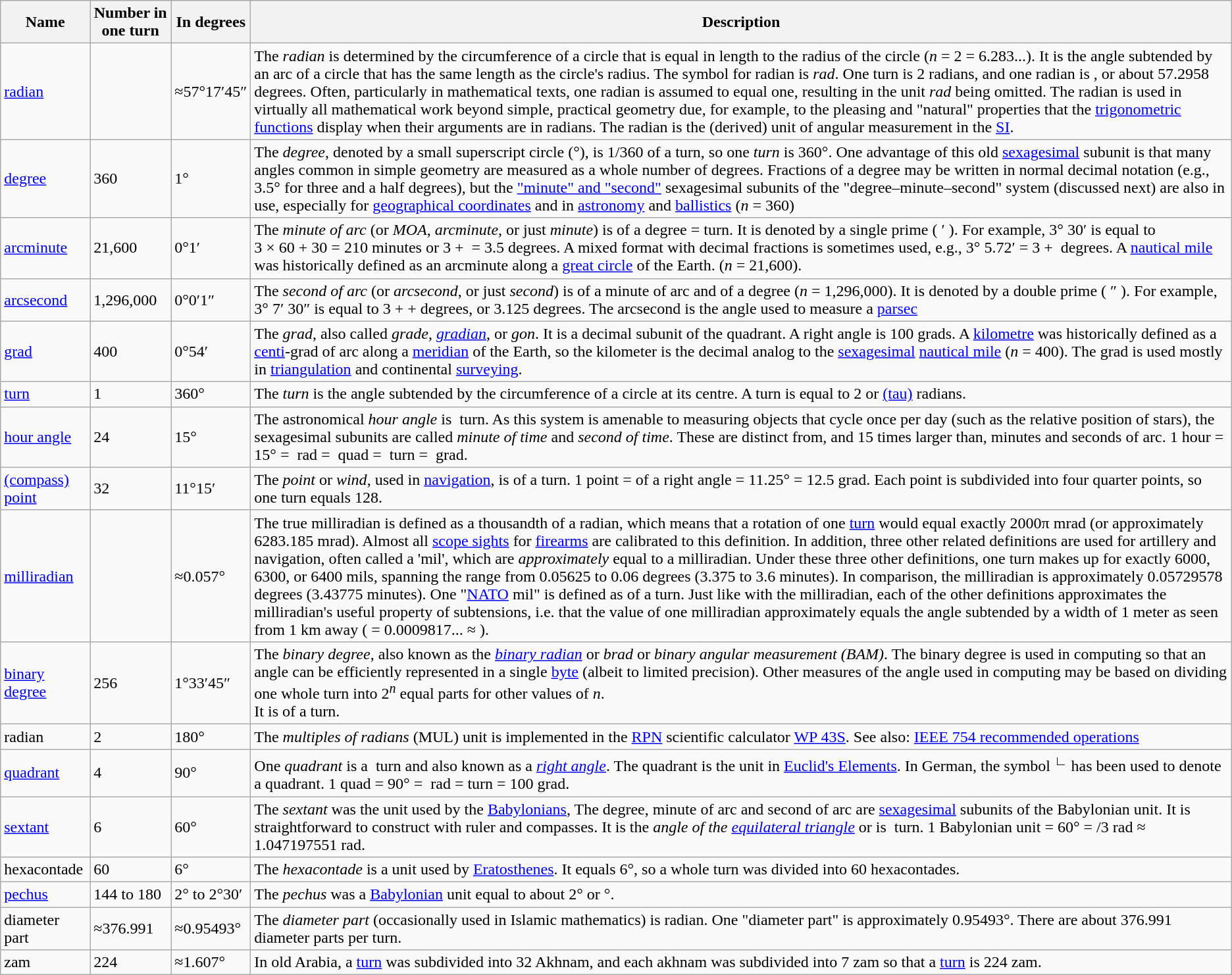<table class = "wikitable">
<tr>
<th>Name</th>
<th>Number in one turn</th>
<th>In degrees</th>
<th>Description</th>
</tr>
<tr>
<td><a href='#'>radian</a></td>
<td></td>
<td>≈57°17′45″</td>
<td>The <em>radian</em> is determined by the circumference of a circle that is equal in length to the radius of the circle (<em>n</em> = 2 = 6.283...). It is the angle subtended by an arc of a circle that has the same length as the circle's radius. The symbol for radian is <em>rad</em>. One turn is 2 radians, and one radian is , or about 57.2958 degrees. Often, particularly in mathematical texts, one radian is assumed to equal one, resulting in the unit <em>rad</em> being omitted. The radian is used in virtually all mathematical work beyond simple, practical geometry due, for example, to the pleasing and "natural" properties that the <a href='#'>trigonometric functions</a> display when their arguments are in radians. The radian is the (derived) unit of angular measurement in the <a href='#'>SI</a>.</td>
</tr>
<tr>
<td><a href='#'>degree</a></td>
<td>360</td>
<td>1°</td>
<td>The <em>degree</em>, denoted by a small superscript circle (°), is 1/360 of a turn, so one <em>turn</em> is 360°. One advantage of this old <a href='#'>sexagesimal</a> subunit is that many angles common in simple geometry are measured as a whole number of degrees. Fractions of a degree may be written in normal decimal notation (e.g., 3.5° for three and a half degrees), but the <a href='#'>"minute" and "second"</a> sexagesimal subunits of the "degree–minute–second" system (discussed next) are also in use, especially for <a href='#'>geographical coordinates</a> and in <a href='#'>astronomy</a> and <a href='#'>ballistics</a> (<em>n</em> = 360)</td>
</tr>
<tr>
<td><a href='#'>arcminute</a></td>
<td>21,600</td>
<td>0°1′</td>
<td>The <em>minute of arc</em> (or <em>MOA</em>, <em>arcminute</em>, or just <em>minute</em>) is  of a degree =  turn. It is denoted by a single prime ( ′ ). For example, 3° 30′ is equal to 3 × 60 + 30 = 210 minutes or 3 +  = 3.5 degrees. A mixed format with decimal fractions is sometimes used, e.g., 3° 5.72′ = 3 +  degrees. A <a href='#'>nautical mile</a> was historically defined as an arcminute along a <a href='#'>great circle</a> of the Earth. (<em>n</em> = 21,600).</td>
</tr>
<tr>
<td><a href='#'>arcsecond</a></td>
<td>1,296,000</td>
<td>0°0′1″</td>
<td>The <em>second of arc</em> (or <em>arcsecond</em>, or just <em>second</em>) is  of a minute of arc and  of a degree (<em>n</em> = 1,296,000). It is denoted by a double prime ( ″ ). For example, 3° 7′ 30″ is equal to 3 +  +  degrees, or 3.125 degrees. The arcsecond is the angle used to measure a <a href='#'>parsec</a></td>
</tr>
<tr>
<td><a href='#'>grad</a></td>
<td>400</td>
<td>0°54′</td>
<td>The <em>grad</em>, also called <em>grade</em>, <em><a href='#'>gradian</a></em>, or <em>gon</em>. It is a decimal subunit of the quadrant. A right angle is 100 grads. A <a href='#'>kilometre</a> was historically defined as a <a href='#'>centi</a>-grad of arc along a <a href='#'>meridian</a> of the Earth, so the kilometer is the decimal analog to the <a href='#'>sexagesimal</a> <a href='#'>nautical mile</a> (<em>n</em> = 400). The grad is used mostly in <a href='#'>triangulation</a> and continental <a href='#'>surveying</a>.</td>
</tr>
<tr>
<td><a href='#'>turn</a></td>
<td>1</td>
<td>360°</td>
<td>The <em>turn</em> is the angle subtended by the circumference of a circle at its centre. A turn is equal to 2 or <a href='#'> (tau)</a> radians.</td>
</tr>
<tr>
<td><a href='#'>hour angle</a></td>
<td>24</td>
<td>15°</td>
<td>The astronomical <em>hour angle</em> is  turn. As this system is amenable to measuring objects that cycle once per day (such as the relative position of stars), the sexagesimal subunits are called <em>minute of time</em> and <em>second of time</em>. These are distinct from, and 15 times larger than, minutes and seconds of arc. 1 hour = 15° =  rad =  quad =  turn =  grad.</td>
</tr>
<tr>
<td><a href='#'>(compass) point</a></td>
<td>32</td>
<td>11°15′</td>
<td>The <em>point</em> or <em>wind</em>, used in <a href='#'>navigation</a>, is  of a turn. 1 point =  of a right angle = 11.25° = 12.5 grad. Each point is subdivided into four quarter points, so one turn equals 128.</td>
</tr>
<tr>
<td><a href='#'>milliradian</a></td>
<td></td>
<td>≈0.057°</td>
<td>The true milliradian is defined as a thousandth of a radian, which means that a rotation of one <a href='#'>turn</a> would equal exactly 2000π mrad (or approximately 6283.185 mrad). Almost all <a href='#'>scope sights</a> for <a href='#'>firearms</a> are calibrated to this definition. In addition, three other related definitions are used for artillery and navigation, often called a 'mil', which are <em>approximately</em> equal to a milliradian. Under these three other definitions, one turn makes up for exactly 6000, 6300, or 6400 mils, spanning the range from 0.05625 to 0.06 degrees (3.375 to 3.6 minutes). In comparison, the milliradian is approximately 0.05729578 degrees (3.43775 minutes). One "<a href='#'>NATO</a> mil" is defined as  of a turn. Just like with the milliradian, each of the other definitions approximates the milliradian's useful property of subtensions, i.e. that the value of one milliradian approximately equals the angle subtended by a width of 1 meter as seen from 1 km away ( = 0.0009817... ≈ ).</td>
</tr>
<tr>
<td><a href='#'>binary degree</a></td>
<td>256</td>
<td>1°33′45″</td>
<td>The <em>binary degree</em>, also known as the <em><a href='#'>binary radian</a></em> or <em>brad</em> or <em>binary angular measurement (BAM)</em>. The binary degree is used in computing so that an angle can be efficiently represented in a single <a href='#'>byte</a> (albeit to limited precision). Other measures of the angle used in computing may be based on dividing one whole turn into 2<sup><em>n</em></sup> equal parts for other values of <em>n</em>.<br> It is  of a turn.</td>
</tr>
<tr>
<td> radian</td>
<td>2</td>
<td>180°</td>
<td>The <em>multiples of  radians</em> (MUL) unit is implemented in the <a href='#'>RPN</a> scientific calculator <a href='#'>WP&nbsp;43S</a>. See also: <a href='#'>IEEE 754 recommended operations</a></td>
</tr>
<tr>
<td><a href='#'>quadrant</a></td>
<td>4</td>
<td>90°</td>
<td>One <em>quadrant</em> is a  turn and also known as a <em><a href='#'>right angle</a></em>. The quadrant is the unit in <a href='#'>Euclid's Elements</a>. In German, the symbol <sup>∟</sup> has been used to denote a quadrant. 1 quad = 90° =  rad =  turn = 100 grad.</td>
</tr>
<tr>
<td><a href='#'>sextant</a></td>
<td>6</td>
<td>60°</td>
<td>The <em>sextant</em> was the unit used by the <a href='#'>Babylonians</a>, The degree, minute of arc and second of arc are <a href='#'>sexagesimal</a> subunits of the Babylonian unit. It is straightforward to construct with ruler and compasses. It is the <em>angle of the <a href='#'>equilateral triangle</a></em> or is  turn. 1 Babylonian unit = 60° = /3 rad ≈ 1.047197551 rad.</td>
</tr>
<tr>
<td>hexacontade</td>
<td>60</td>
<td>6°</td>
<td>The <em>hexacontade</em> is a unit used by <a href='#'>Eratosthenes</a>. It equals 6°, so a whole turn was divided into 60 hexacontades.</td>
</tr>
<tr>
<td><a href='#'>pechus</a></td>
<td>144 to 180</td>
<td>2° to 2°30′</td>
<td>The <em>pechus</em> was a <a href='#'>Babylonian</a> unit equal to about 2° or °.</td>
</tr>
<tr>
<td>diameter part</td>
<td>≈376.991</td>
<td>≈0.95493°</td>
<td>The <em>diameter part</em> (occasionally used in Islamic mathematics) is  radian. One "diameter part" is approximately 0.95493°. There are about 376.991 diameter parts per turn.</td>
</tr>
<tr>
<td>zam</td>
<td>224</td>
<td>≈1.607°</td>
<td>In old Arabia, a <a href='#'>turn</a> was subdivided into 32 Akhnam, and each akhnam was subdivided into 7 zam so that a <a href='#'>turn</a> is 224 zam.</td>
</tr>
</table>
